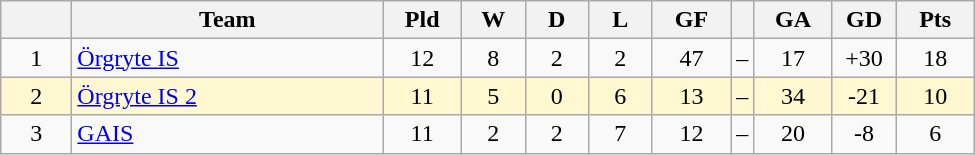<table class="wikitable" style="text-align: center;">
<tr>
<th style="width: 40px;"></th>
<th style="width: 200px;">Team</th>
<th style="width: 45px;">Pld</th>
<th style="width: 35px;">W</th>
<th style="width: 35px;">D</th>
<th style="width: 35px;">L</th>
<th style="width: 45px;">GF</th>
<th></th>
<th style="width: 45px;">GA</th>
<th style="width: 35px;">GD</th>
<th style="width: 45px;">Pts</th>
</tr>
<tr>
<td>1</td>
<td style="text-align: left;"><a href='#'>Örgryte IS</a></td>
<td>12</td>
<td>8</td>
<td>2</td>
<td>2</td>
<td>47</td>
<td>–</td>
<td>17</td>
<td>+30</td>
<td>18</td>
</tr>
<tr style="background: #fff8d1">
<td>2</td>
<td style="text-align: left;"><a href='#'>Örgryte IS 2</a></td>
<td>11</td>
<td>5</td>
<td>0</td>
<td>6</td>
<td>13</td>
<td>–</td>
<td>34</td>
<td>-21</td>
<td>10</td>
</tr>
<tr>
<td>3</td>
<td style="text-align: left;"><a href='#'>GAIS</a></td>
<td>11</td>
<td>2</td>
<td>2</td>
<td>7</td>
<td>12</td>
<td>–</td>
<td>20</td>
<td>-8</td>
<td>6</td>
</tr>
</table>
